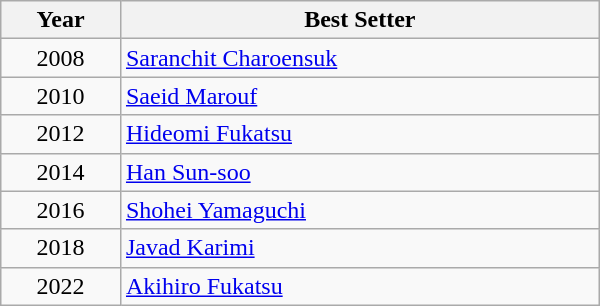<table class="wikitable" style="width: 400px;">
<tr>
<th style="width: 20%;">Year</th>
<th style="width: 80%;">Best Setter</th>
</tr>
<tr>
<td align=center>2008</td>
<td> <a href='#'>Saranchit Charoensuk</a></td>
</tr>
<tr>
<td align=center>2010</td>
<td> <a href='#'>Saeid Marouf</a></td>
</tr>
<tr>
<td align=center>2012</td>
<td> <a href='#'>Hideomi Fukatsu</a></td>
</tr>
<tr>
<td align=center>2014</td>
<td> <a href='#'>Han Sun-soo</a></td>
</tr>
<tr>
<td align=center>2016</td>
<td> <a href='#'>Shohei Yamaguchi</a></td>
</tr>
<tr>
<td align=center>2018</td>
<td> <a href='#'>Javad Karimi</a></td>
</tr>
<tr>
<td align=center>2022</td>
<td> <a href='#'>Akihiro Fukatsu</a></td>
</tr>
</table>
